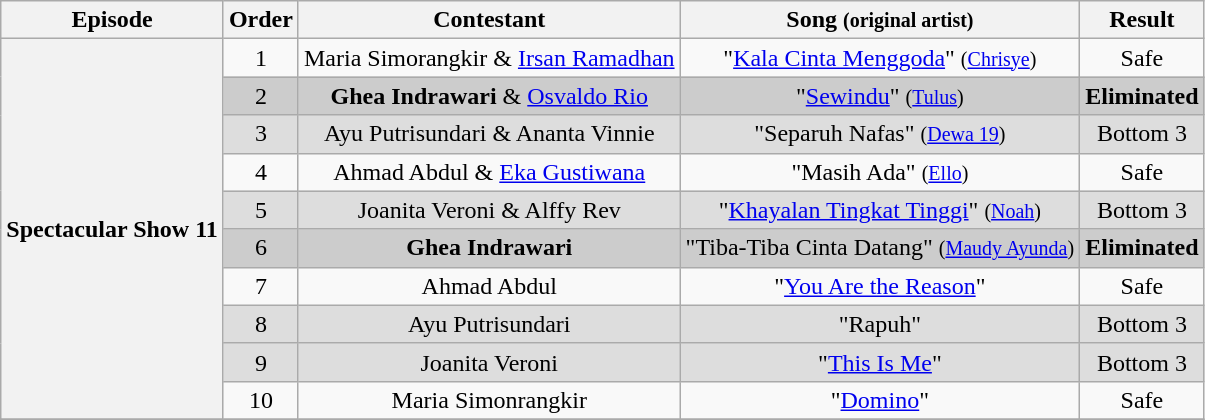<table class="wikitable" style="text-align:center;">
<tr>
<th scope="col">Episode</th>
<th scope="col">Order</th>
<th scope="col">Contestant</th>
<th scope="col">Song <small>(original artist)</small></th>
<th scope="col">Result</th>
</tr>
<tr>
<th rowspan="10" scope="row">Spectacular Show 11<br><small></small></th>
<td>1</td>
<td>Maria Simorangkir & <a href='#'>Irsan Ramadhan</a></td>
<td>"<a href='#'>Kala Cinta Menggoda</a>" <small>(<a href='#'>Chrisye</a>)</small></td>
<td>Safe</td>
</tr>
<tr style="background:#ccc;">
<td>2</td>
<td><strong>Ghea Indrawari</strong> & <a href='#'>Osvaldo Rio</a></td>
<td>"<a href='#'>Sewindu</a>" <small>(<a href='#'>Tulus</a>)</small></td>
<td><strong>Eliminated</strong></td>
</tr>
<tr style="background:#ddd;">
<td>3</td>
<td>Ayu Putrisundari & Ananta Vinnie</td>
<td>"Separuh Nafas" <small>(<a href='#'>Dewa 19</a>)</small></td>
<td>Bottom 3</td>
</tr>
<tr>
<td>4</td>
<td>Ahmad Abdul & <a href='#'>Eka Gustiwana</a></td>
<td>"Masih Ada" <small>(<a href='#'>Ello</a>) </small></td>
<td>Safe</td>
</tr>
<tr style="background:#ddd;">
<td>5</td>
<td>Joanita Veroni & Alffy Rev</td>
<td>"<a href='#'>Khayalan Tingkat Tinggi</a>" <small>(<a href='#'>Noah</a>)</small></td>
<td>Bottom 3</td>
</tr>
<tr style="background:#ccc;">
<td>6</td>
<td><strong>Ghea Indrawari</strong></td>
<td>"Tiba-Tiba Cinta Datang" <small>(<a href='#'>Maudy Ayunda</a>)</small></td>
<td><strong>Eliminated</strong></td>
</tr>
<tr>
<td>7</td>
<td>Ahmad Abdul</td>
<td>"<a href='#'>You Are the Reason</a>" </td>
<td>Safe</td>
</tr>
<tr style="background:#ddd;">
<td>8</td>
<td>Ayu Putrisundari</td>
<td>"Rapuh" </td>
<td>Bottom 3</td>
</tr>
<tr style="background:#ddd;">
<td>9</td>
<td>Joanita Veroni</td>
<td>"<a href='#'>This Is Me</a>" </td>
<td>Bottom 3</td>
</tr>
<tr>
<td>10</td>
<td>Maria Simonrangkir</td>
<td>"<a href='#'>Domino</a>" </td>
<td>Safe</td>
</tr>
<tr>
</tr>
</table>
